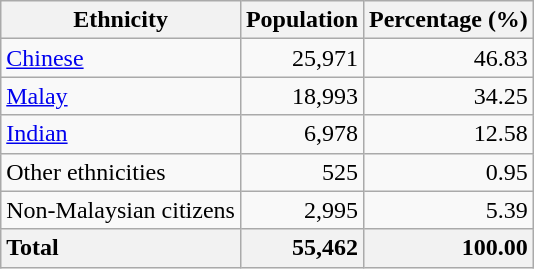<table class="wikitable sortable">
<tr>
<th>Ethnicity</th>
<th>Population</th>
<th>Percentage (%)</th>
</tr>
<tr>
<td><a href='#'>Chinese</a></td>
<td align="right">25,971</td>
<td align="right">46.83</td>
</tr>
<tr>
<td><a href='#'>Malay</a></td>
<td align="right">18,993</td>
<td align="right">34.25</td>
</tr>
<tr>
<td><a href='#'>Indian</a></td>
<td align="right">6,978</td>
<td align="right">12.58</td>
</tr>
<tr>
<td>Other ethnicities</td>
<td align="right">525</td>
<td align="right">0.95</td>
</tr>
<tr>
<td>Non-Malaysian citizens</td>
<td align="right">2,995</td>
<td align="right">5.39</td>
</tr>
<tr>
<td style="background: #f2f2f2"><strong>Total</strong></td>
<td style="background: #f2f2f2" align="right"><strong>55,462</strong></td>
<td style="background: #f2f2f2" align="right"><strong>100.00</strong></td>
</tr>
</table>
